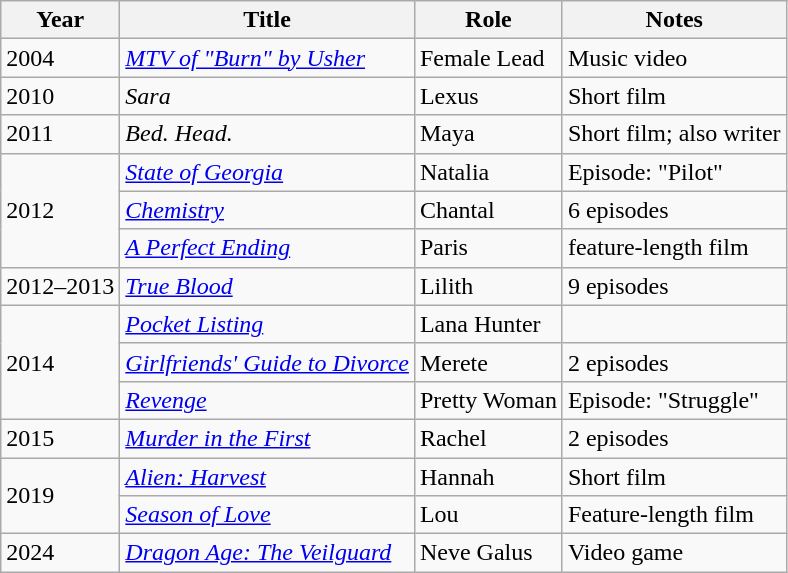<table class="wikitable">
<tr>
<th>Year</th>
<th>Title</th>
<th>Role</th>
<th>Notes</th>
</tr>
<tr>
<td>2004</td>
<td><em><a href='#'>MTV of "Burn" by Usher</a></em></td>
<td>Female Lead</td>
<td>Music video</td>
</tr>
<tr>
<td>2010</td>
<td><em>Sara</em></td>
<td>Lexus</td>
<td>Short film</td>
</tr>
<tr>
<td>2011</td>
<td><em>Bed. Head.</em></td>
<td>Maya</td>
<td>Short film; also writer</td>
</tr>
<tr>
<td rowspan="3">2012</td>
<td><em><a href='#'>State of Georgia</a></em></td>
<td>Natalia</td>
<td>Episode: "Pilot"</td>
</tr>
<tr>
<td><em><a href='#'>Chemistry</a></em></td>
<td>Chantal</td>
<td>6 episodes</td>
</tr>
<tr>
<td><em><a href='#'>A Perfect Ending</a></em></td>
<td>Paris</td>
<td>feature-length film</td>
</tr>
<tr>
<td>2012–2013</td>
<td><em><a href='#'>True Blood</a></em></td>
<td>Lilith</td>
<td>9 episodes</td>
</tr>
<tr>
<td rowspan="3">2014</td>
<td><em><a href='#'>Pocket Listing</a></em></td>
<td>Lana Hunter</td>
<td></td>
</tr>
<tr>
<td><em><a href='#'>Girlfriends' Guide to Divorce</a></em></td>
<td>Merete</td>
<td>2 episodes</td>
</tr>
<tr>
<td><em><a href='#'>Revenge</a></em></td>
<td>Pretty Woman</td>
<td>Episode: "Struggle"</td>
</tr>
<tr>
<td>2015</td>
<td><em><a href='#'>Murder in the First</a></em></td>
<td>Rachel</td>
<td>2 episodes</td>
</tr>
<tr>
<td rowspan="2">2019</td>
<td><em><a href='#'>Alien: Harvest</a></em></td>
<td>Hannah</td>
<td>Short film</td>
</tr>
<tr>
<td><em><a href='#'>Season of Love</a></em></td>
<td>Lou</td>
<td>Feature-length film</td>
</tr>
<tr>
<td>2024</td>
<td><em><a href='#'>Dragon Age: The Veilguard</a></em></td>
<td>Neve Galus</td>
<td>Video game</td>
</tr>
</table>
